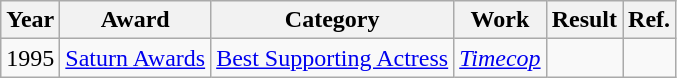<table class="wikitable">
<tr>
<th>Year</th>
<th>Award</th>
<th>Category</th>
<th>Work</th>
<th>Result</th>
<th>Ref.</th>
</tr>
<tr>
<td>1995</td>
<td><a href='#'>Saturn Awards</a></td>
<td><a href='#'>Best Supporting Actress</a></td>
<td><em><a href='#'>Timecop</a></em></td>
<td></td>
<td style="text-align:center;"></td>
</tr>
</table>
